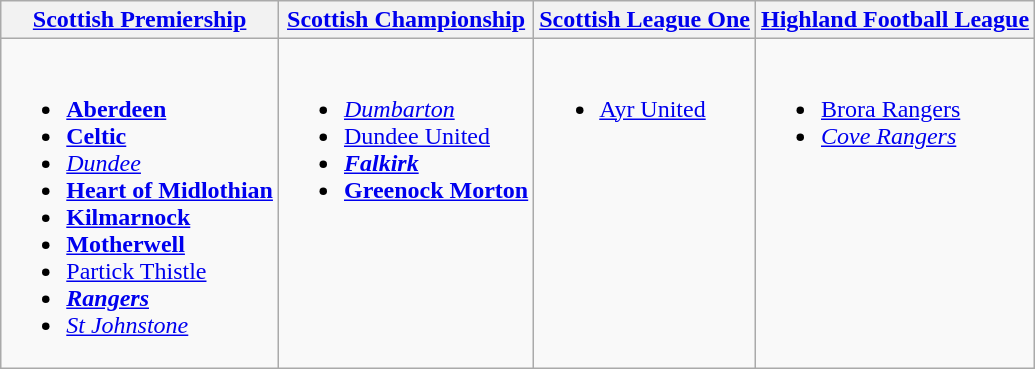<table class="wikitable" style="text-align:left">
<tr>
<th><a href='#'>Scottish Premiership</a></th>
<th><a href='#'>Scottish Championship</a></th>
<th><a href='#'>Scottish League One</a></th>
<th><a href='#'>Highland Football League</a></th>
</tr>
<tr>
<td valign=top><br><ul><li><strong><a href='#'>Aberdeen</a></strong></li><li><strong><a href='#'>Celtic</a></strong></li><li><em><a href='#'>Dundee</a></em></li><li><strong><a href='#'>Heart of Midlothian</a></strong></li><li><strong><a href='#'>Kilmarnock</a></strong></li><li><strong><a href='#'>Motherwell</a></strong></li><li><a href='#'>Partick Thistle</a></li><li><strong><em><a href='#'>Rangers</a></em></strong></li><li><em><a href='#'>St Johnstone</a></em></li></ul></td>
<td valign=top><br><ul><li><em><a href='#'>Dumbarton</a></em></li><li><a href='#'>Dundee United</a></li><li><strong><em><a href='#'>Falkirk</a></em></strong></li><li><strong><a href='#'>Greenock Morton</a></strong></li></ul></td>
<td valign=top><br><ul><li><a href='#'>Ayr United</a></li></ul></td>
<td valign=top><br><ul><li><a href='#'>Brora Rangers</a></li><li><em><a href='#'>Cove Rangers</a></em></li></ul></td>
</tr>
</table>
